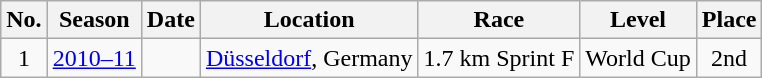<table class="wikitable sortable" style="text-align: center;">
<tr>
<th scope="col">No.</th>
<th scope="col">Season</th>
<th scope="col">Date</th>
<th scope="col">Location</th>
<th scope="col">Race</th>
<th scope="col">Level</th>
<th scope="col">Place</th>
</tr>
<tr>
<td>1</td>
<td><a href='#'>2010–11</a></td>
<td style="text-align: right;"></td>
<td style="text-align: left;"> <a href='#'>Düsseldorf</a>, Germany</td>
<td>1.7 km Sprint F</td>
<td>World Cup</td>
<td>2nd</td>
</tr>
</table>
